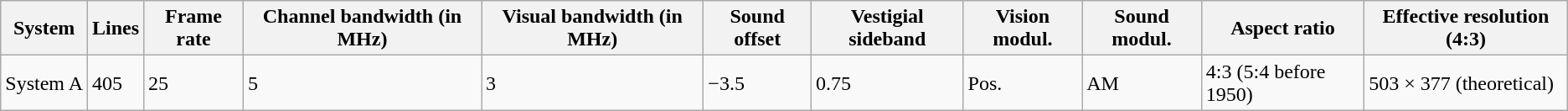<table class="wikitable">
<tr>
<th>System</th>
<th>Lines</th>
<th>Frame rate</th>
<th>Channel bandwidth (in MHz)</th>
<th>Visual bandwidth (in MHz)</th>
<th>Sound offset</th>
<th>Vestigial sideband</th>
<th>Vision modul.</th>
<th>Sound modul.</th>
<th>Aspect ratio</th>
<th>Effective resolution (4:3)</th>
</tr>
<tr>
<td>System A</td>
<td>405</td>
<td>25</td>
<td>5</td>
<td>3</td>
<td>−3.5</td>
<td>0.75</td>
<td>Pos.</td>
<td>AM</td>
<td>4:3 (5:4 before 1950)</td>
<td>503 × 377 (theoretical)</td>
</tr>
</table>
